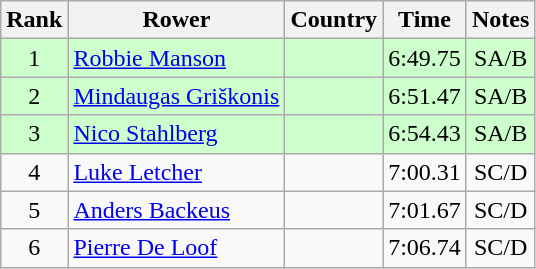<table class="wikitable" style="text-align:center">
<tr>
<th>Rank</th>
<th>Rower</th>
<th>Country</th>
<th>Time</th>
<th>Notes</th>
</tr>
<tr bgcolor=ccffcc>
<td>1</td>
<td align="left"><a href='#'>Robbie Manson</a></td>
<td align="left"></td>
<td>6:49.75</td>
<td>SA/B</td>
</tr>
<tr bgcolor=ccffcc>
<td>2</td>
<td align="left"><a href='#'>Mindaugas Griškonis</a></td>
<td align="left"></td>
<td>6:51.47</td>
<td>SA/B</td>
</tr>
<tr bgcolor=ccffcc>
<td>3</td>
<td align="left"><a href='#'>Nico Stahlberg</a></td>
<td align="left"></td>
<td>6:54.43</td>
<td>SA/B</td>
</tr>
<tr>
<td>4</td>
<td align="left"><a href='#'>Luke Letcher</a></td>
<td align="left"></td>
<td>7:00.31</td>
<td>SC/D</td>
</tr>
<tr>
<td>5</td>
<td align="left"><a href='#'>Anders Backeus</a></td>
<td align="left"></td>
<td>7:01.67</td>
<td>SC/D</td>
</tr>
<tr>
<td>6</td>
<td align="left"><a href='#'>Pierre De Loof</a></td>
<td align="left"></td>
<td>7:06.74</td>
<td>SC/D</td>
</tr>
</table>
